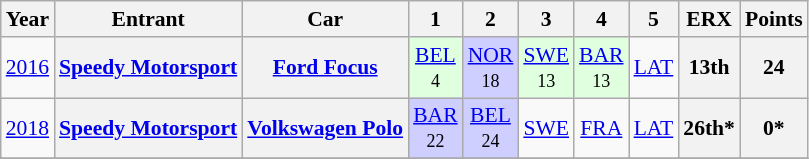<table class="wikitable" border="1" style="text-align:center; font-size:90%;">
<tr valign="top">
<th>Year</th>
<th>Entrant</th>
<th>Car</th>
<th>1</th>
<th>2</th>
<th>3</th>
<th>4</th>
<th>5</th>
<th>ERX</th>
<th>Points</th>
</tr>
<tr>
<td><a href='#'>2016</a></td>
<th><a href='#'>Speedy Motorsport</a></th>
<th><a href='#'>Ford Focus</a></th>
<td style="background:#dfffdf;"><a href='#'>BEL</a><br><small>4</small></td>
<td style="background:#CFCFFF;"><a href='#'>NOR</a><br><small>18</small></td>
<td style="background:#DFFFDF;"><a href='#'>SWE</a><br><small>13</small></td>
<td style="background:#dfffdf;"><a href='#'>BAR</a><br><small>13</small></td>
<td><a href='#'>LAT</a><br><small></small></td>
<th>13th</th>
<th>24</th>
</tr>
<tr>
<td><a href='#'>2018</a></td>
<th><a href='#'>Speedy Motorsport</a></th>
<th><a href='#'>Volkswagen Polo</a></th>
<td style="background:#CFCFFF;"><a href='#'>BAR</a><br><small>22</small></td>
<td style="background:#CFCFFF;"><a href='#'>BEL</a><br><small>24</small></td>
<td><a href='#'>SWE</a><br><small></small></td>
<td><a href='#'>FRA</a><br><small></small></td>
<td><a href='#'>LAT</a><br><small></small></td>
<th>26th*</th>
<th>0*</th>
</tr>
<tr>
</tr>
</table>
